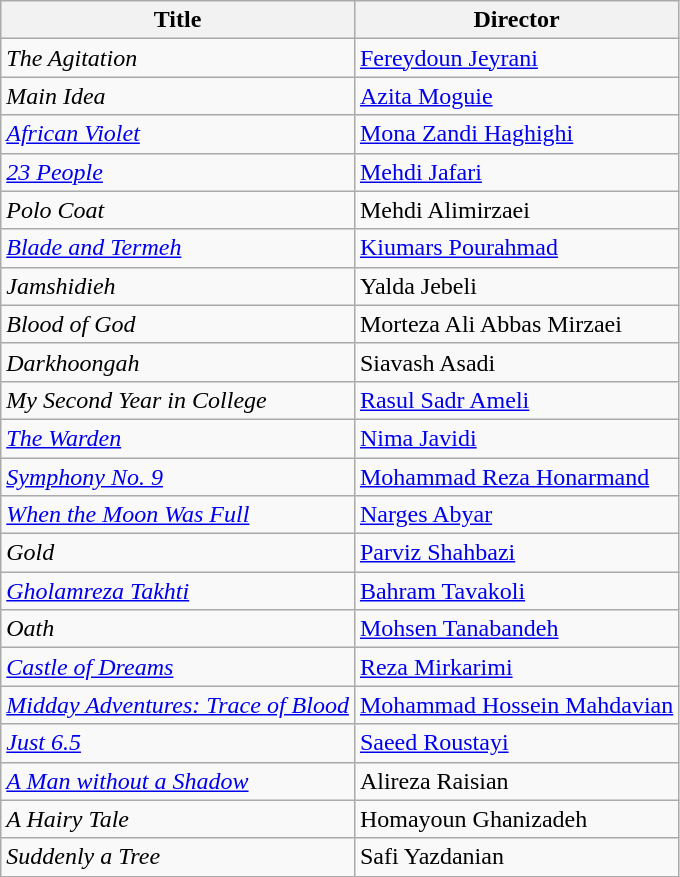<table class="wikitable">
<tr>
<th>Title</th>
<th>Director</th>
</tr>
<tr>
<td><em>The Agitation</em></td>
<td><a href='#'>Fereydoun Jeyrani</a></td>
</tr>
<tr>
<td><em>Main Idea</em></td>
<td><a href='#'>Azita Moguie</a></td>
</tr>
<tr>
<td><em><a href='#'>African Violet</a></em></td>
<td><a href='#'>Mona Zandi Haghighi</a></td>
</tr>
<tr>
<td><em><a href='#'>23 People</a></em></td>
<td><a href='#'>Mehdi Jafari</a></td>
</tr>
<tr>
<td><em>Polo Coat</em></td>
<td>Mehdi Alimirzaei</td>
</tr>
<tr>
<td><em><a href='#'>Blade and Termeh</a></em></td>
<td><a href='#'>Kiumars Pourahmad</a></td>
</tr>
<tr>
<td><em>Jamshidieh</em></td>
<td>Yalda Jebeli</td>
</tr>
<tr>
<td><em>Blood of God</em></td>
<td>Morteza Ali Abbas Mirzaei</td>
</tr>
<tr>
<td><em>Darkhoongah</em></td>
<td>Siavash Asadi</td>
</tr>
<tr>
<td><em>My Second Year in College</em></td>
<td><a href='#'>Rasul Sadr Ameli</a></td>
</tr>
<tr>
<td><em><a href='#'>The Warden</a></em></td>
<td><a href='#'>Nima Javidi</a></td>
</tr>
<tr>
<td><em><a href='#'>Symphony No. 9</a></em></td>
<td><a href='#'>Mohammad Reza Honarmand</a></td>
</tr>
<tr>
<td><em><a href='#'>When the Moon Was Full</a></em></td>
<td><a href='#'>Narges Abyar</a></td>
</tr>
<tr>
<td><em>Gold</em></td>
<td><a href='#'>Parviz Shahbazi</a></td>
</tr>
<tr>
<td><em><a href='#'>Gholamreza Takhti</a></em></td>
<td><a href='#'>Bahram Tavakoli</a></td>
</tr>
<tr>
<td><em>Oath</em></td>
<td><a href='#'>Mohsen Tanabandeh</a></td>
</tr>
<tr>
<td><em><a href='#'>Castle of Dreams</a></em></td>
<td><a href='#'>Reza Mirkarimi</a></td>
</tr>
<tr>
<td><em><a href='#'>Midday Adventures: Trace of Blood</a></em></td>
<td><a href='#'>Mohammad Hossein Mahdavian</a></td>
</tr>
<tr>
<td><em><a href='#'>Just 6.5</a></em></td>
<td><a href='#'>Saeed Roustayi</a></td>
</tr>
<tr>
<td><em><a href='#'>A Man without a Shadow</a></em></td>
<td>Alireza Raisian</td>
</tr>
<tr>
<td><em>A Hairy Tale</em></td>
<td>Homayoun Ghanizadeh</td>
</tr>
<tr>
<td><em>Suddenly a Tree</em></td>
<td>Safi Yazdanian</td>
</tr>
</table>
